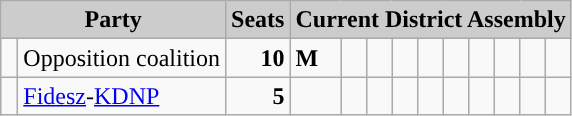<table class="wikitable">
<tr>
<th style="background:#ccc" colspan="2">Party</th>
<th style="background:#ccc">Seats</th>
<th style="background:#ccc" colspan="10">Current District Assembly</th>
</tr>
<tr>
<td style="background-color: "> </td>
<td>Opposition coalition</td>
<td style="text-align: right"><strong>10</strong></td>
<td style="background-color: "><span><strong>M</strong></span></td>
<td style="background-color: "> </td>
<td style="background-color: "> </td>
<td style="background-color: "> </td>
<td style="background-color: "> </td>
<td style="background-color: "> </td>
<td style="background-color: "> </td>
<td style="background-color: "> </td>
<td style="background-color: "> </td>
<td style="background-color: "> </td>
</tr>
<tr>
<td style="background-color: "> </td>
<td><a href='#'>Fidesz</a>-<a href='#'>KDNP</a></td>
<td style="text-align: right"><strong>5</strong></td>
<td style="background-color: "> </td>
<td style="background-color: "> </td>
<td style="background-color: "> </td>
<td style="background-color: "> </td>
<td style="background-color: "> </td>
<td> </td>
<td> </td>
<td> </td>
<td> </td>
<td> </td>
</tr>
</table>
